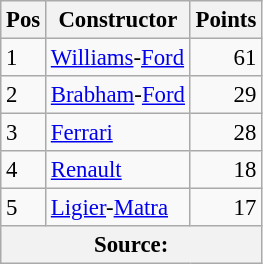<table class="wikitable" style="font-size: 95%;">
<tr>
<th>Pos</th>
<th>Constructor</th>
<th>Points</th>
</tr>
<tr>
<td>1</td>
<td> <a href='#'>Williams</a>-<a href='#'>Ford</a></td>
<td style="text-align: right">61</td>
</tr>
<tr>
<td>2</td>
<td> <a href='#'>Brabham</a>-<a href='#'>Ford</a></td>
<td style="text-align: right">29</td>
</tr>
<tr>
<td>3</td>
<td> <a href='#'>Ferrari</a></td>
<td style="text-align: right">28</td>
</tr>
<tr>
<td>4</td>
<td> <a href='#'>Renault</a></td>
<td style="text-align: right">18</td>
</tr>
<tr>
<td>5</td>
<td> <a href='#'>Ligier</a>-<a href='#'>Matra</a></td>
<td style="text-align: right">17</td>
</tr>
<tr>
<th colspan=4>Source: </th>
</tr>
</table>
